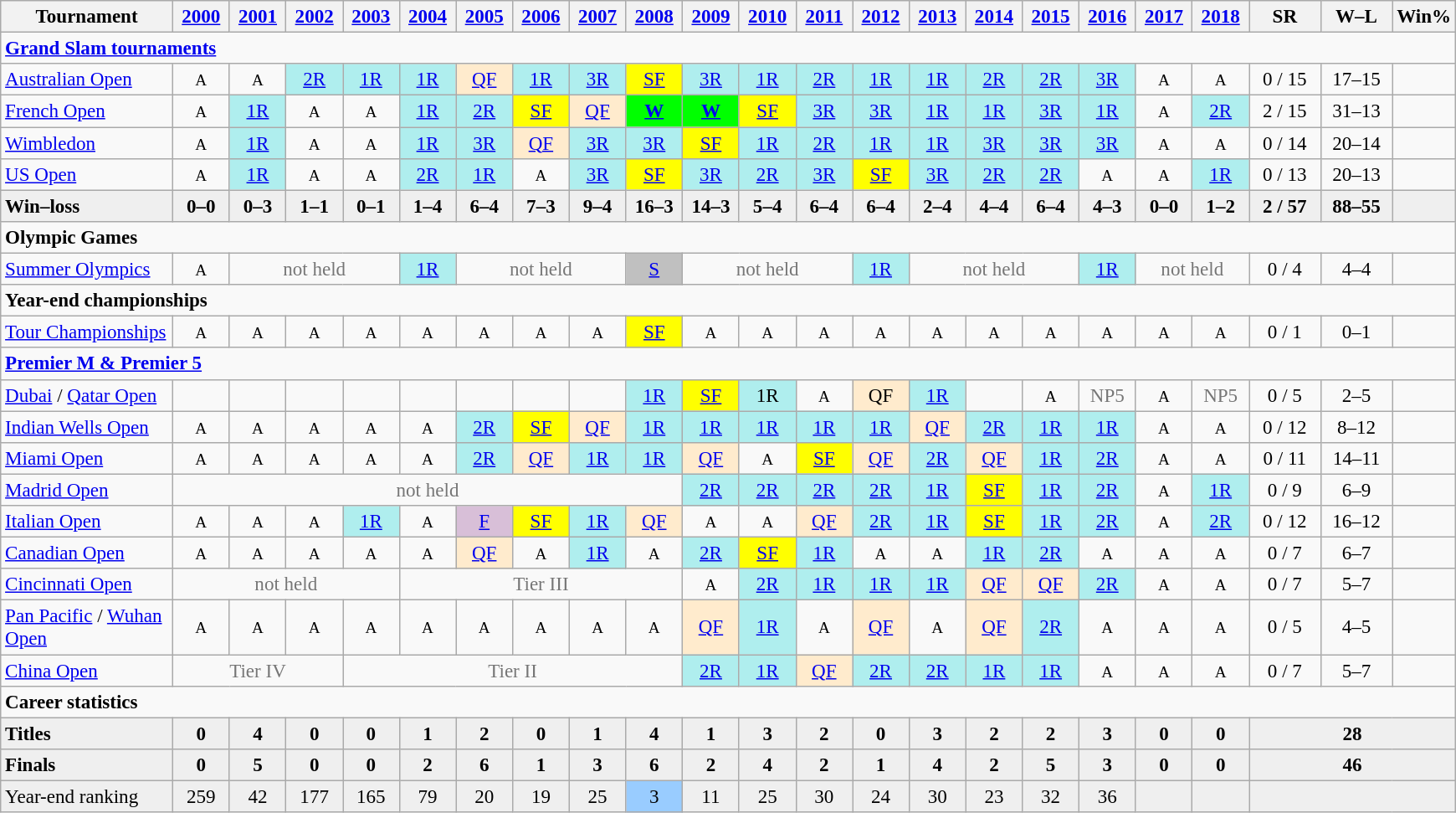<table class="wikitable nowrap" style=text-align:center;font-size:96%>
<tr>
<th width=130>Tournament</th>
<th width=38><a href='#'>2000</a></th>
<th width=38><a href='#'>2001</a></th>
<th width=38><a href='#'>2002</a></th>
<th width=38><a href='#'>2003</a></th>
<th width=38><a href='#'>2004</a></th>
<th width=38><a href='#'>2005</a></th>
<th width=38><a href='#'>2006</a></th>
<th width=38><a href='#'>2007</a></th>
<th width=38><a href='#'>2008</a></th>
<th width=38><a href='#'>2009</a></th>
<th width=38><a href='#'>2010</a></th>
<th width=38><a href='#'>2011</a></th>
<th width=38><a href='#'>2012</a></th>
<th width=38><a href='#'>2013</a></th>
<th width=38><a href='#'>2014</a></th>
<th width=38><a href='#'>2015</a></th>
<th width=38><a href='#'>2016</a></th>
<th width=38><a href='#'>2017</a></th>
<th width=38><a href='#'>2018</a></th>
<th width=50>SR</th>
<th width=50>W–L</th>
<th>Win%</th>
</tr>
<tr>
<td colspan="23" align="left"><strong><a href='#'>Grand Slam tournaments</a></strong></td>
</tr>
<tr>
<td align=left><a href='#'>Australian Open</a></td>
<td><small>A</small></td>
<td><small>A</small></td>
<td bgcolor=afeeee><a href='#'>2R</a></td>
<td bgcolor=afeeee><a href='#'>1R</a></td>
<td bgcolor=afeeee><a href='#'>1R</a></td>
<td bgcolor=ffebcd><a href='#'>QF</a></td>
<td bgcolor=afeeee><a href='#'>1R</a></td>
<td bgcolor=afeeee><a href='#'>3R</a></td>
<td bgcolor=yellow><a href='#'>SF</a></td>
<td bgcolor=afeeee><a href='#'>3R</a></td>
<td bgcolor=afeeee><a href='#'>1R</a></td>
<td bgcolor=afeeee><a href='#'>2R</a></td>
<td bgcolor=afeeee><a href='#'>1R</a></td>
<td bgcolor=afeeee><a href='#'>1R</a></td>
<td bgcolor=afeeee><a href='#'>2R</a></td>
<td bgcolor=afeeee><a href='#'>2R</a></td>
<td bgcolor=afeeee><a href='#'>3R</a></td>
<td><small>A</small></td>
<td><small>A</small></td>
<td>0 / 15</td>
<td>17–15</td>
<td></td>
</tr>
<tr>
<td align=left><a href='#'>French Open</a></td>
<td><small>A</small></td>
<td bgcolor=#afeeee><a href='#'>1R</a></td>
<td><small>A</small></td>
<td><small>A</small></td>
<td bgcolor=afeeee><a href='#'>1R</a></td>
<td bgcolor=afeeee><a href='#'>2R</a></td>
<td bgcolor=yellow><a href='#'>SF</a></td>
<td bgcolor=ffebcd><a href='#'>QF</a></td>
<td bgcolor=lime><strong><a href='#'>W</a></strong></td>
<td bgcolor=lime><strong><a href='#'>W</a></strong></td>
<td bgcolor=yellow><a href='#'>SF</a></td>
<td bgcolor=afeeee><a href='#'>3R</a></td>
<td bgcolor=afeeee><a href='#'>3R</a></td>
<td bgcolor=afeeee><a href='#'>1R</a></td>
<td bgcolor=afeeee><a href='#'>1R</a></td>
<td bgcolor=afeeee><a href='#'>3R</a></td>
<td bgcolor=afeeee><a href='#'>1R</a></td>
<td><small>A</small></td>
<td bgcolor=afeeee><a href='#'>2R</a></td>
<td>2 / 15</td>
<td>31–13</td>
<td></td>
</tr>
<tr>
<td align=left><a href='#'>Wimbledon</a></td>
<td><small>A</small></td>
<td bgcolor=afeeee><a href='#'>1R</a></td>
<td><small>A</small></td>
<td><small>A</small></td>
<td bgcolor=afeeee><a href='#'>1R</a></td>
<td bgcolor=afeeee><a href='#'>3R</a></td>
<td bgcolor=ffebcd><a href='#'>QF</a></td>
<td bgcolor=afeeee><a href='#'>3R</a></td>
<td bgcolor=afeeee><a href='#'>3R</a></td>
<td bgcolor=yellow><a href='#'>SF</a></td>
<td bgcolor=afeeee><a href='#'>1R</a></td>
<td bgcolor=afeeee><a href='#'>2R</a></td>
<td bgcolor=afeeee><a href='#'>1R</a></td>
<td bgcolor=afeeee><a href='#'>1R</a></td>
<td bgcolor=afeeee><a href='#'>3R</a></td>
<td bgcolor=afeeee><a href='#'>3R</a></td>
<td bgcolor=afeeee><a href='#'>3R</a></td>
<td><small>A</small></td>
<td><small>A</small></td>
<td>0 / 14</td>
<td>20–14</td>
<td></td>
</tr>
<tr>
<td align=left><a href='#'>US Open</a></td>
<td><small>A</small></td>
<td bgcolor=afeeee><a href='#'>1R</a></td>
<td><small>A</small></td>
<td><small>A</small></td>
<td bgcolor=afeeee><a href='#'>2R</a></td>
<td bgcolor=afeeee><a href='#'>1R</a></td>
<td><small>A</small></td>
<td bgcolor=afeeee><a href='#'>3R</a></td>
<td bgcolor=yellow><a href='#'>SF</a></td>
<td bgcolor=afeeee><a href='#'>3R</a></td>
<td bgcolor=afeeee><a href='#'>2R</a></td>
<td bgcolor=afeeee><a href='#'>3R</a></td>
<td bgcolor=yellow><a href='#'>SF</a></td>
<td bgcolor=afeeee><a href='#'>3R</a></td>
<td bgcolor=afeeee><a href='#'>2R</a></td>
<td bgcolor=afeeee><a href='#'>2R</a></td>
<td><small>A</small></td>
<td><small>A</small></td>
<td bgcolor=afeeee><a href='#'>1R</a></td>
<td>0 / 13</td>
<td>20–13</td>
<td></td>
</tr>
<tr style=background:#efefef;font-weight:bold>
<td style="text-align:left">Win–loss</td>
<td>0–0</td>
<td>0–3</td>
<td>1–1</td>
<td>0–1</td>
<td>1–4</td>
<td>6–4</td>
<td>7–3</td>
<td>9–4</td>
<td>16–3</td>
<td>14–3</td>
<td>5–4</td>
<td>6–4</td>
<td>6–4</td>
<td>2–4</td>
<td>4–4</td>
<td>6–4</td>
<td>4–3</td>
<td>0–0</td>
<td>1–2</td>
<td>2 / 57</td>
<td>88–55</td>
<td></td>
</tr>
<tr>
<td colspan="23" align="left"><strong>Olympic Games</strong></td>
</tr>
<tr>
<td align=left><a href='#'>Summer Olympics</a></td>
<td><small>A</small></td>
<td colspan=3 style=color:#767676>not held</td>
<td bgcolor=afeeee><a href='#'>1R</a></td>
<td colspan=3 style=color:#767676>not held</td>
<td bgcolor=silver><a href='#'>S</a></td>
<td colspan=3 style=color:#767676>not held</td>
<td bgcolor=afeeee><a href='#'>1R</a></td>
<td colspan=3 style=color:#767676>not held</td>
<td bgcolor=afeeee><a href='#'>1R</a></td>
<td colspan=2 style=color:#767676>not held</td>
<td>0 / 4</td>
<td>4–4</td>
<td></td>
</tr>
<tr>
<td colspan="23" align="left"><strong>Year-end championships</strong></td>
</tr>
<tr>
<td align=left><a href='#'>Tour Championships</a></td>
<td><small>A</small></td>
<td><small>A</small></td>
<td><small>A</small></td>
<td><small>A</small></td>
<td><small>A</small></td>
<td><small>A</small></td>
<td><small>A</small></td>
<td><small>A</small></td>
<td bgcolor=yellow><a href='#'>SF</a></td>
<td><small>A</small></td>
<td><small>A</small></td>
<td><small>A</small></td>
<td><small>A</small></td>
<td><small>A</small></td>
<td><small>A</small></td>
<td><small>A</small></td>
<td><small>A</small></td>
<td><small>A</small></td>
<td><small>A</small></td>
<td>0 / 1</td>
<td>0–1</td>
<td></td>
</tr>
<tr>
<td colspan="23" align="left"><a href='#'><strong>Premier M & Premier 5</strong></a></td>
</tr>
<tr>
<td align="left"><a href='#'>Dubai</a> / <a href='#'>Qatar Open</a></td>
<td style="color:#767676"></td>
<td></td>
<td></td>
<td></td>
<td></td>
<td></td>
<td></td>
<td></td>
<td bgcolor="afeeee"><a href='#'>1R</a></td>
<td bgcolor="yellow"><a href='#'>SF</a></td>
<td bgcolor="afeeee">1R</td>
<td><small>A</small></td>
<td bgcolor=ffebcd>QF</td>
<td bgcolor="afeeee"><a href='#'>1R</a></td>
<td></td>
<td><small>A</small></td>
<td colspan="1" style="color:#767676">NP5</td>
<td><small>A</small></td>
<td colspan="1" style="color:#767676">NP5</td>
<td>0 / 5</td>
<td>2–5</td>
<td></td>
</tr>
<tr>
<td align="left"><a href='#'>Indian Wells Open</a></td>
<td><small>A</small></td>
<td><small>A</small></td>
<td><small>A</small></td>
<td><small>A</small></td>
<td><small>A</small></td>
<td bgcolor="afeeee"><a href='#'>2R</a></td>
<td bgcolor="yellow"><a href='#'>SF</a></td>
<td bgcolor="ffebcd"><a href='#'>QF</a></td>
<td bgcolor="afeeee"><a href='#'>1R</a></td>
<td bgcolor="afeeee"><a href='#'>1R</a></td>
<td bgcolor="afeeee"><a href='#'>1R</a></td>
<td bgcolor="afeeee"><a href='#'>1R</a></td>
<td bgcolor="afeeee"><a href='#'>1R</a></td>
<td bgcolor="ffebcd"><a href='#'>QF</a></td>
<td bgcolor="afeeee"><a href='#'>2R</a></td>
<td bgcolor="afeeee"><a href='#'>1R</a></td>
<td bgcolor="afeeee"><a href='#'>1R</a></td>
<td><small>A</small></td>
<td><small>A</small></td>
<td>0 / 12</td>
<td>8–12</td>
<td></td>
</tr>
<tr>
<td align="left"><a href='#'>Miami Open</a></td>
<td><small>A</small></td>
<td><small>A</small></td>
<td><small>A</small></td>
<td><small>A</small></td>
<td><small>A</small></td>
<td bgcolor="afeeee"><a href='#'>2R</a></td>
<td bgcolor="ffebcd"><a href='#'>QF</a></td>
<td bgcolor="afeeee"><a href='#'>1R</a></td>
<td bgcolor="afeeee"><a href='#'>1R</a></td>
<td bgcolor="ffebcd"><a href='#'>QF</a></td>
<td><small>A</small></td>
<td bgcolor="yellow"><a href='#'>SF</a></td>
<td bgcolor="ffebcd"><a href='#'>QF</a></td>
<td bgcolor="afeeee"><a href='#'>2R</a></td>
<td bgcolor="ffebcd"><a href='#'>QF</a></td>
<td bgcolor="afeeee"><a href='#'>1R</a></td>
<td bgcolor="afeeee"><a href='#'>2R</a></td>
<td><small>A</small></td>
<td><small>A</small></td>
<td>0 / 11</td>
<td>14–11</td>
<td></td>
</tr>
<tr>
<td align="left"><a href='#'>Madrid Open</a></td>
<td colspan="9" style="color:#767676">not held</td>
<td bgcolor="afeeee"><a href='#'>2R</a></td>
<td bgcolor="afeeee"><a href='#'>2R</a></td>
<td bgcolor="afeeee"><a href='#'>2R</a></td>
<td bgcolor="afeeee"><a href='#'>2R</a></td>
<td bgcolor="afeeee"><a href='#'>1R</a></td>
<td bgcolor="yellow"><a href='#'>SF</a></td>
<td bgcolor="afeeee"><a href='#'>1R</a></td>
<td bgcolor="afeeee"><a href='#'>2R</a></td>
<td><small>A</small></td>
<td bgcolor="afeeee"><a href='#'>1R</a></td>
<td>0 / 9</td>
<td>6–9</td>
<td></td>
</tr>
<tr>
<td align="left"><a href='#'>Italian Open</a></td>
<td><small>A</small></td>
<td><small>A</small></td>
<td><small>A</small></td>
<td bgcolor="afeeee"><a href='#'>1R</a></td>
<td><small>A</small></td>
<td bgcolor="thistle"><a href='#'>F</a></td>
<td bgcolor="yellow"><a href='#'>SF</a></td>
<td bgcolor="afeeee"><a href='#'>1R</a></td>
<td bgcolor="ffebcd"><a href='#'>QF</a></td>
<td><small>A</small></td>
<td><small>A</small></td>
<td bgcolor="ffebcd"><a href='#'>QF</a></td>
<td bgcolor="afeeee"><a href='#'>2R</a></td>
<td bgcolor="afeeee"><a href='#'>1R</a></td>
<td bgcolor="yellow"><a href='#'>SF</a></td>
<td bgcolor="afeeee"><a href='#'>1R</a></td>
<td bgcolor="afeeee"><a href='#'>2R</a></td>
<td><small>A</small></td>
<td bgcolor="afeeee"><a href='#'>2R</a></td>
<td>0 / 12</td>
<td>16–12</td>
<td></td>
</tr>
<tr>
<td align="left"><a href='#'>Canadian Open</a></td>
<td><small>A</small></td>
<td><small>A</small></td>
<td><small>A</small></td>
<td><small>A</small></td>
<td><small>A</small></td>
<td bgcolor="ffebcd"><a href='#'>QF</a></td>
<td><small>A</small></td>
<td bgcolor="afeeee"><a href='#'>1R</a></td>
<td><small>A</small></td>
<td bgcolor="afeeee"><a href='#'>2R</a></td>
<td bgcolor="yellow"><a href='#'>SF</a></td>
<td bgcolor="afeeee"><a href='#'>1R</a></td>
<td><small>A</small></td>
<td><small>A</small></td>
<td bgcolor="afeeee"><a href='#'>1R</a></td>
<td bgcolor="afeeee"><a href='#'>2R</a></td>
<td><small>A</small></td>
<td><small>A</small></td>
<td><small>A</small></td>
<td>0 / 7</td>
<td>6–7</td>
<td></td>
</tr>
<tr>
<td align="left"><a href='#'>Cincinnati Open</a></td>
<td colspan="4" style="color:#767676">not held</td>
<td colspan="5" style="color:#767676">Tier III</td>
<td><small>A</small></td>
<td bgcolor="afeeee"><a href='#'>2R</a></td>
<td bgcolor="afeeee"><a href='#'>1R</a></td>
<td bgcolor="afeeee"><a href='#'>1R</a></td>
<td bgcolor="afeeee"><a href='#'>1R</a></td>
<td bgcolor="ffebcd"><a href='#'>QF</a></td>
<td bgcolor="ffebcd"><a href='#'>QF</a></td>
<td bgcolor="afeeee"><a href='#'>2R</a></td>
<td><small>A</small></td>
<td><small>A</small></td>
<td>0 / 7</td>
<td>5–7</td>
<td></td>
</tr>
<tr>
<td align="left"><a href='#'>Pan Pacific</a> / <a href='#'>Wuhan Open</a></td>
<td><small>A</small></td>
<td><small>A</small></td>
<td><small>A</small></td>
<td><small>A</small></td>
<td><small>A</small></td>
<td><small>A</small></td>
<td><small>A</small></td>
<td><small>A</small></td>
<td><small>A</small></td>
<td bgcolor="ffebcd"><a href='#'>QF</a></td>
<td bgcolor="afeeee"><a href='#'>1R</a></td>
<td><small>A</small></td>
<td bgcolor="ffebcd"><a href='#'>QF</a></td>
<td><small>A</small></td>
<td bgcolor="ffebcd"><a href='#'>QF</a></td>
<td bgcolor="afeeee"><a href='#'>2R</a></td>
<td><small>A</small></td>
<td><small>A</small></td>
<td><small>A</small></td>
<td>0 / 5</td>
<td>4–5</td>
<td></td>
</tr>
<tr>
<td align="left"><a href='#'>China Open</a></td>
<td colspan="3" style="color:#767676">Tier IV</td>
<td colspan="6" style="color:#767676">Tier II</td>
<td bgcolor="afeeee"><a href='#'>2R</a></td>
<td bgcolor="afeeee"><a href='#'>1R</a></td>
<td bgcolor="ffebcd"><a href='#'>QF</a></td>
<td bgcolor="afeeee"><a href='#'>2R</a></td>
<td bgcolor="afeeee"><a href='#'>2R</a></td>
<td bgcolor="afeeee"><a href='#'>1R</a></td>
<td bgcolor="afeeee"><a href='#'>1R</a></td>
<td><small>A</small></td>
<td><small>A</small></td>
<td><small>A</small></td>
<td>0 / 7</td>
<td>5–7</td>
<td></td>
</tr>
<tr>
<td align=left colspan="23"><strong>Career statistics</strong></td>
</tr>
<tr style=background:#efefef;font-weight:bold>
<td style="text-align:left">Titles</td>
<td>0</td>
<td>4</td>
<td>0</td>
<td>0</td>
<td>1</td>
<td>2</td>
<td>0</td>
<td>1</td>
<td>4</td>
<td>1</td>
<td>3</td>
<td>2</td>
<td>0</td>
<td>3</td>
<td>2</td>
<td>2</td>
<td>3</td>
<td>0</td>
<td>0</td>
<td colspan="3">28</td>
</tr>
<tr style=background:#efefef;font-weight:bold>
<td style="text-align:left">Finals</td>
<td>0</td>
<td>5</td>
<td>0</td>
<td>0</td>
<td>2</td>
<td>6</td>
<td>1</td>
<td>3</td>
<td>6</td>
<td>2</td>
<td>4</td>
<td>2</td>
<td>1</td>
<td>4</td>
<td>2</td>
<td>5</td>
<td>3</td>
<td>0</td>
<td>0</td>
<td colspan="3">46</td>
</tr>
<tr bgcolor=efefef>
<td align="left">Year-end ranking</td>
<td>259</td>
<td>42</td>
<td>177</td>
<td>165</td>
<td>79</td>
<td>20</td>
<td>19</td>
<td>25</td>
<td bgcolor="99ccff">3</td>
<td>11</td>
<td>25</td>
<td>30</td>
<td>24</td>
<td>30</td>
<td>23</td>
<td>32</td>
<td>36</td>
<td></td>
<td></td>
<td colspan="3"></td>
</tr>
</table>
